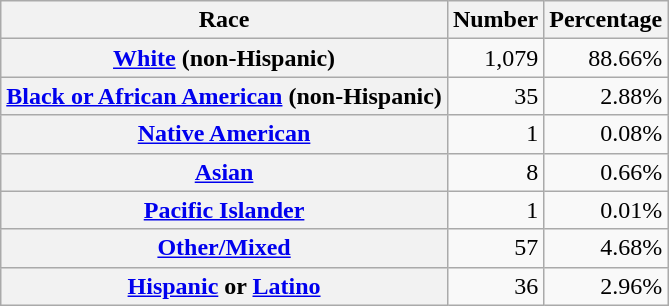<table class="wikitable" style="text-align:right">
<tr>
<th scope="col">Race</th>
<th scope="col">Number</th>
<th scope="col">Percentage</th>
</tr>
<tr>
<th scope="row"><a href='#'>White</a> (non-Hispanic)</th>
<td>1,079</td>
<td>88.66%</td>
</tr>
<tr>
<th scope="row"><a href='#'>Black or African American</a> (non-Hispanic)</th>
<td>35</td>
<td>2.88%</td>
</tr>
<tr>
<th scope="row"><a href='#'>Native American</a></th>
<td>1</td>
<td>0.08%</td>
</tr>
<tr>
<th scope="row"><a href='#'>Asian</a></th>
<td>8</td>
<td>0.66%</td>
</tr>
<tr>
<th scope="row"><a href='#'>Pacific Islander</a></th>
<td>1</td>
<td>0.01%</td>
</tr>
<tr>
<th scope="row"><a href='#'>Other/Mixed</a></th>
<td>57</td>
<td>4.68%</td>
</tr>
<tr>
<th scope="row"><a href='#'>Hispanic</a> or <a href='#'>Latino</a></th>
<td>36</td>
<td>2.96%</td>
</tr>
</table>
